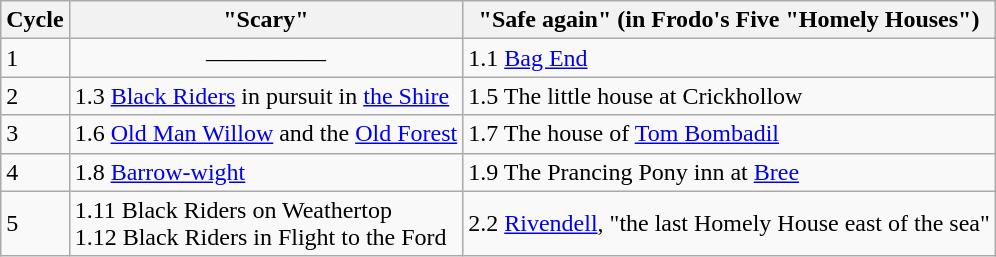<table class="wikitable" style="margin: 1em auto;">
<tr>
<th>Cycle</th>
<th>"Scary"</th>
<th>"Safe again" (in Frodo's Five "Homely Houses")</th>
</tr>
<tr>
<td>1</td>
<td style=text-align:center>—————</td>
<td>1.1 <a href='#'>Bag End</a></td>
</tr>
<tr>
<td>2</td>
<td>1.3 <a href='#'>Black Riders</a> in pursuit in <a href='#'>the Shire</a></td>
<td>1.5 The little house at Crickhollow</td>
</tr>
<tr>
<td>3</td>
<td>1.6 <a href='#'>Old Man Willow</a> and the <a href='#'>Old Forest</a></td>
<td>1.7 The house of <a href='#'>Tom Bombadil</a></td>
</tr>
<tr>
<td>4</td>
<td>1.8 <a href='#'>Barrow-wight</a></td>
<td>1.9 The Prancing Pony inn at <a href='#'>Bree</a></td>
</tr>
<tr>
<td>5</td>
<td>1.11 Black Riders on Weathertop<br>1.12 Black Riders in Flight to the Ford</td>
<td>2.2 <a href='#'>Rivendell</a>, "the last Homely House east of the sea"</td>
</tr>
</table>
